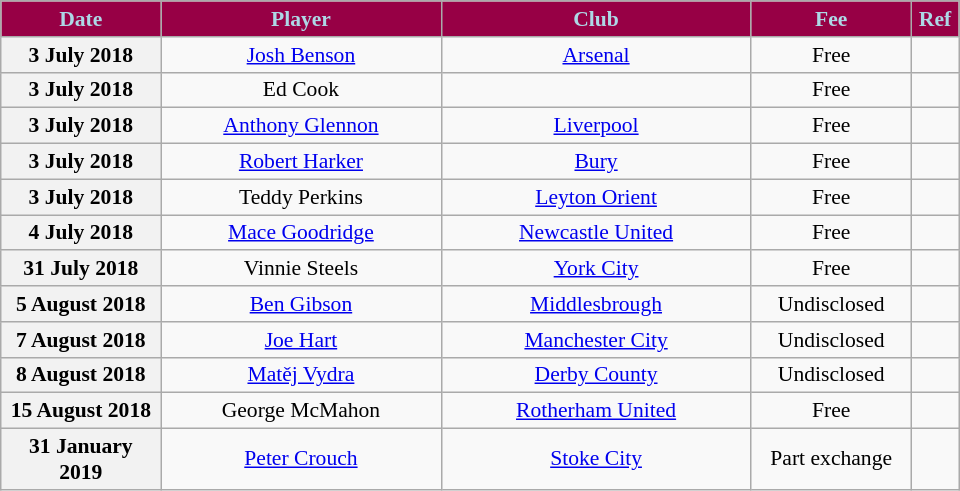<table class="wikitable"  style="text-align:center; font-size:90%; ">
<tr>
<th style="background:#970045; color:#ADD8E6; width:100px;">Date</th>
<th style="background:#970045; color:#ADD8E6; width:180px;">Player</th>
<th style="background:#970045; color:#ADD8E6; width:200px;">Club</th>
<th style="background:#970045; color:#ADD8E6; width:100px;">Fee</th>
<th style="background:#970045; color:#ADD8E6; width:25px;">Ref</th>
</tr>
<tr>
<th scope=row>3 July 2018</th>
<td><a href='#'>Josh Benson</a></td>
<td><a href='#'>Arsenal</a></td>
<td>Free</td>
<td></td>
</tr>
<tr>
<th scope=row>3 July 2018</th>
<td>Ed Cook</td>
<td></td>
<td>Free</td>
<td></td>
</tr>
<tr>
<th scope=row>3 July 2018</th>
<td><a href='#'>Anthony Glennon</a></td>
<td><a href='#'>Liverpool</a></td>
<td>Free</td>
<td></td>
</tr>
<tr>
<th scope=row>3 July 2018</th>
<td><a href='#'>Robert Harker</a></td>
<td><a href='#'>Bury</a></td>
<td>Free</td>
<td></td>
</tr>
<tr>
<th scope=row>3 July 2018</th>
<td>Teddy Perkins</td>
<td><a href='#'>Leyton Orient</a></td>
<td>Free</td>
<td></td>
</tr>
<tr>
<th scope=row>4 July 2018</th>
<td><a href='#'>Mace Goodridge</a></td>
<td><a href='#'>Newcastle United</a></td>
<td>Free</td>
<td></td>
</tr>
<tr>
<th scope=row>31 July 2018</th>
<td>Vinnie Steels</td>
<td><a href='#'>York City</a></td>
<td>Free</td>
<td></td>
</tr>
<tr>
<th scope=row>5 August 2018</th>
<td><a href='#'>Ben Gibson</a></td>
<td><a href='#'>Middlesbrough</a></td>
<td>Undisclosed</td>
<td></td>
</tr>
<tr>
<th scope=row>7 August 2018</th>
<td><a href='#'>Joe Hart</a></td>
<td><a href='#'>Manchester City</a></td>
<td>Undisclosed</td>
<td></td>
</tr>
<tr>
<th scope=row>8 August 2018</th>
<td><a href='#'>Matěj Vydra</a></td>
<td><a href='#'>Derby County</a></td>
<td>Undisclosed</td>
<td></td>
</tr>
<tr>
<th scope=row>15 August 2018</th>
<td>George McMahon</td>
<td><a href='#'>Rotherham United</a></td>
<td>Free</td>
<td></td>
</tr>
<tr>
<th scope=row>31 January 2019</th>
<td><a href='#'>Peter Crouch</a></td>
<td><a href='#'>Stoke City</a></td>
<td>Part exchange</td>
<td></td>
</tr>
</table>
